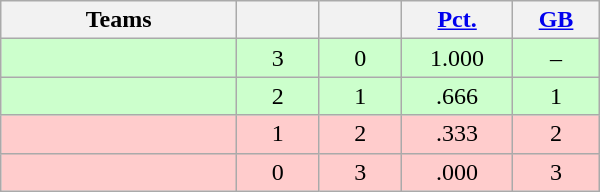<table class="wikitable" width="400" style="text-align:center;">
<tr>
<th width="20%">Teams</th>
<th width="7%"></th>
<th width="7%"></th>
<th width="8%"><a href='#'>Pct.</a></th>
<th width="7%"><a href='#'>GB</a></th>
</tr>
<tr style="background-color:#cfc">
<td align=left></td>
<td>3</td>
<td>0</td>
<td>1.000</td>
<td>–</td>
</tr>
<tr style="background-color:#cfc">
<td align=left></td>
<td>2</td>
<td>1</td>
<td>.666</td>
<td>1</td>
</tr>
<tr style="background-color:#fcc">
<td align=left></td>
<td>1</td>
<td>2</td>
<td>.333</td>
<td>2</td>
</tr>
<tr style="background-color:#fcc">
<td align=left></td>
<td>0</td>
<td>3</td>
<td>.000</td>
<td>3</td>
</tr>
</table>
